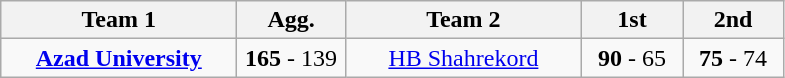<table class="wikitable" style="text-align:center">
<tr>
<th width=150>Team 1</th>
<th width=65>Agg.</th>
<th width=150>Team 2</th>
<th width=60>1st</th>
<th width=60>2nd</th>
</tr>
<tr>
<td><strong><a href='#'>Azad University</a></strong></td>
<td><strong>165</strong> - 139</td>
<td><a href='#'>HB Shahrekord</a></td>
<td><strong>90</strong> - 65</td>
<td><strong>75</strong> - 74</td>
</tr>
</table>
